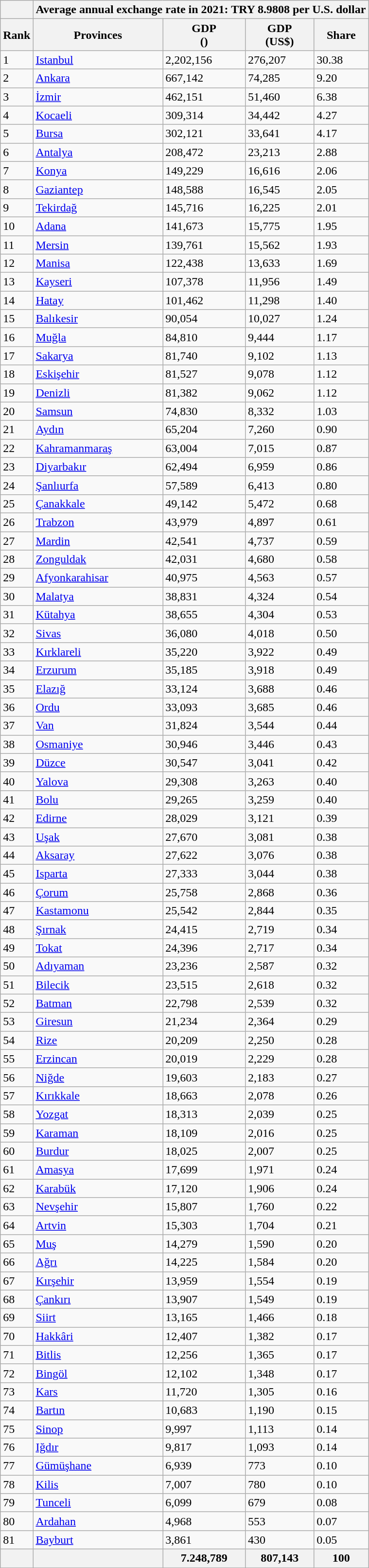<table class="wikitable sortable">
<tr>
<th></th>
<th colspan="4">Average annual exchange rate in 2021: TRY 8.9808 per U.S. dollar</th>
</tr>
<tr>
<th>Rank</th>
<th>Provinces</th>
<th>GDP<br>()</th>
<th>GDP<br>(US$)</th>
<th>Share<br></th>
</tr>
<tr>
<td>1</td>
<td><a href='#'>Istanbul</a></td>
<td>2,202,156</td>
<td>276,207</td>
<td>30.38</td>
</tr>
<tr>
<td>2</td>
<td><a href='#'>Ankara</a></td>
<td>667,142</td>
<td>74,285</td>
<td>9.20</td>
</tr>
<tr>
<td>3</td>
<td><a href='#'>İzmir</a></td>
<td>462,151</td>
<td>51,460</td>
<td>6.38</td>
</tr>
<tr>
<td>4</td>
<td><a href='#'>Kocaeli</a></td>
<td>309,314</td>
<td>34,442</td>
<td>4.27</td>
</tr>
<tr>
<td>5</td>
<td><a href='#'>Bursa</a></td>
<td>302,121</td>
<td>33,641</td>
<td>4.17</td>
</tr>
<tr>
<td>6</td>
<td><a href='#'>Antalya</a></td>
<td>208,472</td>
<td>23,213</td>
<td>2.88</td>
</tr>
<tr>
<td>7</td>
<td><a href='#'>Konya</a></td>
<td>149,229</td>
<td>16,616</td>
<td>2.06</td>
</tr>
<tr>
<td>8</td>
<td><a href='#'>Gaziantep</a></td>
<td>148,588</td>
<td>16,545</td>
<td>2.05</td>
</tr>
<tr>
<td>9</td>
<td><a href='#'>Tekirdağ</a></td>
<td>145,716</td>
<td>16,225</td>
<td>2.01</td>
</tr>
<tr>
<td>10</td>
<td><a href='#'>Adana</a></td>
<td>141,673</td>
<td>15,775</td>
<td>1.95</td>
</tr>
<tr>
<td>11</td>
<td><a href='#'>Mersin</a></td>
<td>139,761</td>
<td>15,562</td>
<td>1.93</td>
</tr>
<tr>
<td>12</td>
<td><a href='#'>Manisa</a></td>
<td>122,438</td>
<td>13,633</td>
<td>1.69</td>
</tr>
<tr>
<td>13</td>
<td><a href='#'>Kayseri</a></td>
<td>107,378</td>
<td>11,956</td>
<td>1.49</td>
</tr>
<tr>
<td>14</td>
<td><a href='#'>Hatay</a></td>
<td>101,462</td>
<td>11,298</td>
<td>1.40</td>
</tr>
<tr>
<td>15</td>
<td><a href='#'>Balıkesir</a></td>
<td>90,054</td>
<td>10,027</td>
<td>1.24</td>
</tr>
<tr>
<td>16</td>
<td><a href='#'>Muğla</a></td>
<td>84,810</td>
<td>9,444</td>
<td>1.17</td>
</tr>
<tr>
<td>17</td>
<td><a href='#'>Sakarya</a></td>
<td>81,740</td>
<td>9,102</td>
<td>1.13</td>
</tr>
<tr>
<td>18</td>
<td><a href='#'>Eskişehir</a></td>
<td>81,527</td>
<td>9,078</td>
<td>1.12</td>
</tr>
<tr>
<td>19</td>
<td><a href='#'>Denizli</a></td>
<td>81,382</td>
<td>9,062</td>
<td>1.12</td>
</tr>
<tr>
<td>20</td>
<td><a href='#'>Samsun</a></td>
<td>74,830</td>
<td>8,332</td>
<td>1.03</td>
</tr>
<tr>
<td>21</td>
<td><a href='#'>Aydın</a></td>
<td>65,204</td>
<td>7,260</td>
<td>0.90</td>
</tr>
<tr>
<td>22</td>
<td><a href='#'>Kahramanmaraş</a></td>
<td>63,004</td>
<td>7,015</td>
<td>0.87</td>
</tr>
<tr>
<td>23</td>
<td><a href='#'>Diyarbakır</a></td>
<td>62,494</td>
<td>6,959</td>
<td>0.86</td>
</tr>
<tr>
<td>24</td>
<td><a href='#'>Şanlıurfa</a></td>
<td>57,589</td>
<td>6,413</td>
<td>0.80</td>
</tr>
<tr>
<td>25</td>
<td><a href='#'>Çanakkale</a></td>
<td>49,142</td>
<td>5,472</td>
<td>0.68</td>
</tr>
<tr>
<td>26</td>
<td><a href='#'>Trabzon</a></td>
<td>43,979</td>
<td>4,897</td>
<td>0.61</td>
</tr>
<tr>
<td>27</td>
<td><a href='#'>Mardin</a></td>
<td>42,541</td>
<td>4,737</td>
<td>0.59</td>
</tr>
<tr>
<td>28</td>
<td><a href='#'>Zonguldak</a></td>
<td>42,031</td>
<td>4,680</td>
<td>0.58</td>
</tr>
<tr>
<td>29</td>
<td><a href='#'>Afyonkarahisar</a></td>
<td>40,975</td>
<td>4,563</td>
<td>0.57</td>
</tr>
<tr>
<td>30</td>
<td><a href='#'>Malatya</a></td>
<td>38,831</td>
<td>4,324</td>
<td>0.54</td>
</tr>
<tr>
<td>31</td>
<td><a href='#'>Kütahya</a></td>
<td>38,655</td>
<td>4,304</td>
<td>0.53</td>
</tr>
<tr>
<td>32</td>
<td><a href='#'>Sivas</a></td>
<td>36,080</td>
<td>4,018</td>
<td>0.50</td>
</tr>
<tr>
<td>33</td>
<td><a href='#'>Kırklareli</a></td>
<td>35,220</td>
<td>3,922</td>
<td>0.49</td>
</tr>
<tr>
<td>34</td>
<td><a href='#'>Erzurum</a></td>
<td>35,185</td>
<td>3,918</td>
<td>0.49</td>
</tr>
<tr>
<td>35</td>
<td><a href='#'>Elazığ</a></td>
<td>33,124</td>
<td>3,688</td>
<td>0.46</td>
</tr>
<tr>
<td>36</td>
<td><a href='#'>Ordu</a></td>
<td>33,093</td>
<td>3,685</td>
<td>0.46</td>
</tr>
<tr>
<td>37</td>
<td><a href='#'>Van</a></td>
<td>31,824</td>
<td>3,544</td>
<td>0.44</td>
</tr>
<tr>
<td>38</td>
<td><a href='#'>Osmaniye</a></td>
<td>30,946</td>
<td>3,446</td>
<td>0.43</td>
</tr>
<tr>
<td>39</td>
<td><a href='#'>Düzce</a></td>
<td>30,547</td>
<td>3,041</td>
<td>0.42</td>
</tr>
<tr>
<td>40</td>
<td><a href='#'>Yalova</a></td>
<td>29,308</td>
<td>3,263</td>
<td>0.40</td>
</tr>
<tr>
<td>41</td>
<td><a href='#'>Bolu</a></td>
<td>29,265</td>
<td>3,259</td>
<td>0.40</td>
</tr>
<tr>
<td>42</td>
<td><a href='#'>Edirne</a></td>
<td>28,029</td>
<td>3,121</td>
<td>0.39</td>
</tr>
<tr>
<td>43</td>
<td><a href='#'>Uşak</a></td>
<td>27,670</td>
<td>3,081</td>
<td>0.38</td>
</tr>
<tr>
<td>44</td>
<td><a href='#'>Aksaray</a></td>
<td>27,622</td>
<td>3,076</td>
<td>0.38</td>
</tr>
<tr>
<td>45</td>
<td><a href='#'>Isparta</a></td>
<td>27,333</td>
<td>3,044</td>
<td>0.38</td>
</tr>
<tr>
<td>46</td>
<td><a href='#'>Çorum</a></td>
<td>25,758</td>
<td>2,868</td>
<td>0.36</td>
</tr>
<tr>
<td>47</td>
<td><a href='#'>Kastamonu</a></td>
<td>25,542</td>
<td>2,844</td>
<td>0.35</td>
</tr>
<tr>
<td>48</td>
<td><a href='#'>Şırnak</a></td>
<td>24,415</td>
<td>2,719</td>
<td>0.34</td>
</tr>
<tr>
<td>49</td>
<td><a href='#'>Tokat</a></td>
<td>24,396</td>
<td>2,717</td>
<td>0.34</td>
</tr>
<tr>
<td>50</td>
<td><a href='#'>Adıyaman</a></td>
<td>23,236</td>
<td>2,587</td>
<td>0.32</td>
</tr>
<tr>
<td>51</td>
<td><a href='#'>Bilecik</a></td>
<td>23,515</td>
<td>2,618</td>
<td>0.32</td>
</tr>
<tr>
<td>52</td>
<td><a href='#'>Batman</a></td>
<td>22,798</td>
<td>2,539</td>
<td>0.32</td>
</tr>
<tr>
<td>53</td>
<td><a href='#'>Giresun</a></td>
<td>21,234</td>
<td>2,364</td>
<td>0.29</td>
</tr>
<tr>
<td>54</td>
<td><a href='#'>Rize</a></td>
<td>20,209</td>
<td>2,250</td>
<td>0.28</td>
</tr>
<tr>
<td>55</td>
<td><a href='#'>Erzincan</a></td>
<td>20,019</td>
<td>2,229</td>
<td>0.28</td>
</tr>
<tr>
<td>56</td>
<td><a href='#'>Niğde</a></td>
<td>19,603</td>
<td>2,183</td>
<td>0.27</td>
</tr>
<tr>
<td>57</td>
<td><a href='#'>Kırıkkale</a></td>
<td>18,663</td>
<td>2,078</td>
<td>0.26</td>
</tr>
<tr>
<td>58</td>
<td><a href='#'>Yozgat</a></td>
<td>18,313</td>
<td>2,039</td>
<td>0.25</td>
</tr>
<tr>
<td>59</td>
<td><a href='#'>Karaman</a></td>
<td>18,109</td>
<td>2,016</td>
<td>0.25</td>
</tr>
<tr>
<td>60</td>
<td><a href='#'>Burdur</a></td>
<td>18,025</td>
<td>2,007</td>
<td>0.25</td>
</tr>
<tr>
<td>61</td>
<td><a href='#'>Amasya</a></td>
<td>17,699</td>
<td>1,971</td>
<td>0.24</td>
</tr>
<tr>
<td>62</td>
<td><a href='#'>Karabük</a></td>
<td>17,120</td>
<td>1,906</td>
<td>0.24</td>
</tr>
<tr>
<td>63</td>
<td><a href='#'>Nevşehir</a></td>
<td>15,807</td>
<td>1,760</td>
<td>0.22</td>
</tr>
<tr>
<td>64</td>
<td><a href='#'>Artvin</a></td>
<td>15,303</td>
<td>1,704</td>
<td>0.21</td>
</tr>
<tr>
<td>65</td>
<td><a href='#'>Muş</a></td>
<td>14,279</td>
<td>1,590</td>
<td>0.20</td>
</tr>
<tr>
<td>66</td>
<td><a href='#'>Ağrı</a></td>
<td>14,225</td>
<td>1,584</td>
<td>0.20</td>
</tr>
<tr>
<td>67</td>
<td><a href='#'>Kırşehir</a></td>
<td>13,959</td>
<td>1,554</td>
<td>0.19</td>
</tr>
<tr>
<td>68</td>
<td><a href='#'>Çankırı</a></td>
<td>13,907</td>
<td>1,549</td>
<td>0.19</td>
</tr>
<tr>
<td>69</td>
<td><a href='#'>Siirt</a></td>
<td>13,165</td>
<td>1,466</td>
<td>0.18</td>
</tr>
<tr>
<td>70</td>
<td><a href='#'>Hakkâri</a></td>
<td>12,407</td>
<td>1,382</td>
<td>0.17</td>
</tr>
<tr>
<td>71</td>
<td><a href='#'>Bitlis</a></td>
<td>12,256</td>
<td>1,365</td>
<td>0.17</td>
</tr>
<tr>
<td>72</td>
<td><a href='#'>Bingöl</a></td>
<td>12,102</td>
<td>1,348</td>
<td>0.17</td>
</tr>
<tr>
<td>73</td>
<td><a href='#'>Kars</a></td>
<td>11,720</td>
<td>1,305</td>
<td>0.16</td>
</tr>
<tr>
<td>74</td>
<td><a href='#'>Bartın</a></td>
<td>10,683</td>
<td>1,190</td>
<td>0.15</td>
</tr>
<tr>
<td>75</td>
<td><a href='#'>Sinop</a></td>
<td>9,997</td>
<td>1,113</td>
<td>0.14</td>
</tr>
<tr>
<td>76</td>
<td><a href='#'>Iğdır</a></td>
<td>9,817</td>
<td>1,093</td>
<td>0.14</td>
</tr>
<tr>
<td>77</td>
<td><a href='#'>Gümüşhane</a></td>
<td>6,939</td>
<td>773</td>
<td>0.10</td>
</tr>
<tr>
<td>78</td>
<td><a href='#'>Kilis</a></td>
<td>7,007</td>
<td>780</td>
<td>0.10</td>
</tr>
<tr>
<td>79</td>
<td><a href='#'>Tunceli</a></td>
<td>6,099</td>
<td>679</td>
<td>0.08</td>
</tr>
<tr>
<td>80</td>
<td><a href='#'>Ardahan</a></td>
<td>4,968</td>
<td>553</td>
<td>0.07</td>
</tr>
<tr>
<td>81</td>
<td><a href='#'>Bayburt</a></td>
<td>3,861</td>
<td>430</td>
<td>0.05</td>
</tr>
<tr>
<th></th>
<th></th>
<th><strong>7.248,789</strong></th>
<th>807,143</th>
<th>100</th>
</tr>
</table>
